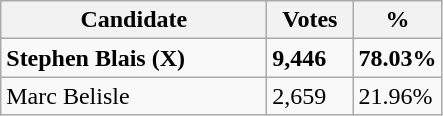<table class="wikitable">
<tr>
<th scope="col" style="width: 170px">Candidate</th>
<th scope="col" style="width: 50px">Votes</th>
<th scope="col" style="width: 40px">%</th>
</tr>
<tr>
<td><strong>Stephen Blais (X)</strong></td>
<td><strong>9,446</strong></td>
<td><strong>78.03%</strong></td>
</tr>
<tr>
<td>Marc Belisle</td>
<td>2,659</td>
<td>21.96%</td>
</tr>
</table>
